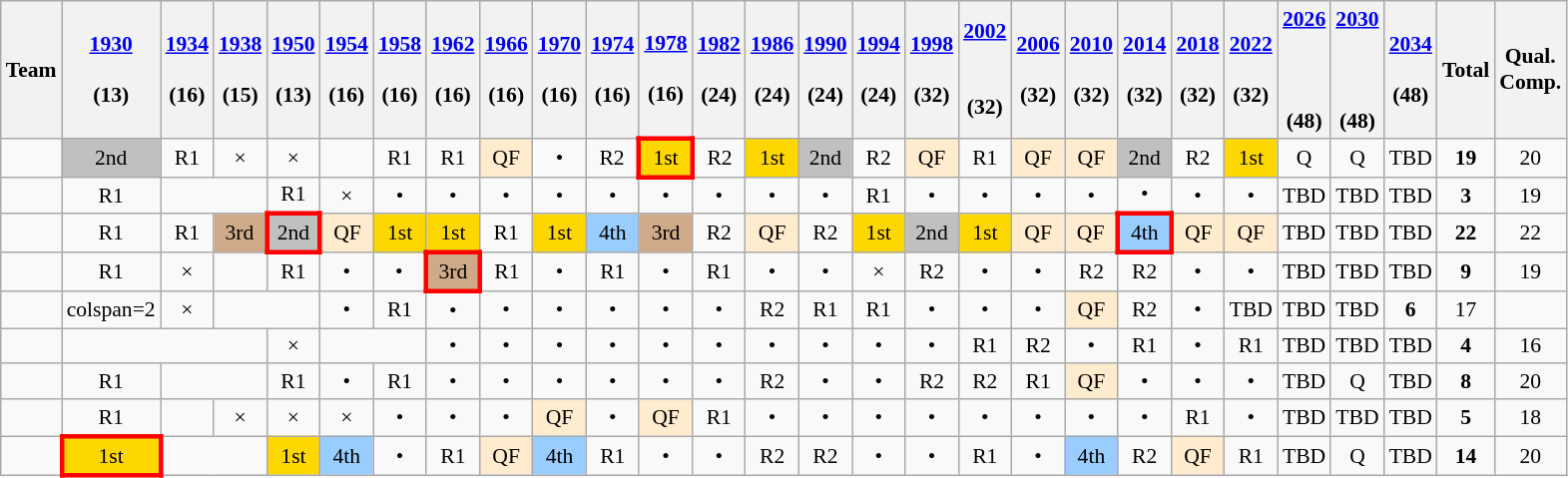<table class="wikitable" style="text-align: center; font-size:90%;">
<tr>
<th>Team</th>
<th><a href='#'>1930</a><br><br>(13)</th>
<th><a href='#'>1934</a><br><br>(16)</th>
<th><a href='#'>1938</a><br><br>(15)</th>
<th><a href='#'>1950</a><br><br>(13)</th>
<th><a href='#'>1954</a><br><br>(16)</th>
<th><a href='#'>1958</a><br><br>(16)</th>
<th><a href='#'>1962</a><br><br>(16)</th>
<th><a href='#'>1966</a><br><br>(16)</th>
<th><a href='#'>1970</a><br><br>(16)</th>
<th><a href='#'>1974</a><br><br>(16)</th>
<th><a href='#'>1978</a><br><br>(16)</th>
<th><a href='#'>1982</a><br><br>(24)</th>
<th><a href='#'>1986</a><br><br>(24)</th>
<th><a href='#'>1990</a><br><br>(24)</th>
<th><a href='#'>1994</a><br><br>(24)</th>
<th><a href='#'>1998</a><br><br>(32)</th>
<th><a href='#'>2002</a><br><br><br>(32)</th>
<th><a href='#'>2006</a><br><br>(32)</th>
<th><a href='#'>2010</a><br><br>(32)</th>
<th><a href='#'>2014</a><br><br>(32)</th>
<th><a href='#'>2018</a><br><br>(32)</th>
<th><a href='#'>2022</a><br><br>(32)</th>
<th><a href='#'>2026</a><br><br><br><br>(48)</th>
<th><a href='#'>2030</a><br><br><br><br>(48)</th>
<th><a href='#'>2034</a><br><br>(48)</th>
<th>Total</th>
<th>Qual.<br>Comp.</th>
</tr>
<tr>
<td align=left></td>
<td bgcolor="silver">2nd</td>
<td>R1<br></td>
<td>×</td>
<td>×</td>
<td></td>
<td>R1<br></td>
<td>R1<br></td>
<td bgcolor=#ffebcd>QF<br></td>
<td>•</td>
<td>R2<br></td>
<td bgcolor="gold" style="border:3px solid red">1st</td>
<td>R2<br></td>
<td bgcolor="gold">1st</td>
<td bgcolor="silver">2nd</td>
<td>R2<br></td>
<td bgcolor=#ffebcd>QF<br></td>
<td>R1<br></td>
<td bgcolor=#ffebcd>QF<br></td>
<td bgcolor=#ffebcd>QF<br></td>
<td bgcolor="silver">2nd</td>
<td>R2<br></td>
<td bgcolor="gold">1st</td>
<td>Q</td>
<td>Q</td>
<td>TBD</td>
<td><strong>19</strong></td>
<td>20</td>
</tr>
<tr>
<td align=left></td>
<td>R1<br></td>
<td colspan=2></td>
<td>R1<br></td>
<td>×</td>
<td>•</td>
<td>•</td>
<td>•</td>
<td>•</td>
<td>•</td>
<td>•</td>
<td>•</td>
<td>•</td>
<td>•</td>
<td>R1<br></td>
<td>•</td>
<td>•</td>
<td>•</td>
<td>•</td>
<td>•</td>
<td>•</td>
<td>•</td>
<td>TBD</td>
<td>TBD</td>
<td>TBD</td>
<td><strong>3</strong></td>
<td>19</td>
</tr>
<tr>
<td align=left></td>
<td>R1<br></td>
<td>R1<br></td>
<td bgcolor="#CFAA88">3rd</td>
<td bgcolor="silver" style="border:3px solid red">2nd</td>
<td bgcolor=#ffebcd>QF<br></td>
<td bgcolor="gold">1st</td>
<td bgcolor="gold">1st</td>
<td>R1<br></td>
<td bgcolor="gold">1st</td>
<td bgcolor=#9acdff>4th</td>
<td bgcolor="#CFAA88">3rd</td>
<td>R2<br></td>
<td bgcolor=#ffebcd>QF<br></td>
<td>R2<br></td>
<td bgcolor="gold">1st</td>
<td bgcolor="silver">2nd</td>
<td bgcolor="gold">1st</td>
<td bgcolor=#ffebcd>QF<br></td>
<td bgcolor=#ffebcd>QF<br></td>
<td bgcolor=#9acdff style="border:3px solid red">4th</td>
<td bgcolor=#ffebcd>QF<br></td>
<td bgcolor=#ffebcd>QF<br></td>
<td>TBD</td>
<td>TBD</td>
<td>TBD</td>
<td><strong>22</strong></td>
<td>22</td>
</tr>
<tr>
<td align=left></td>
<td>R1<br></td>
<td>×</td>
<td></td>
<td>R1<br></td>
<td>•</td>
<td>•</td>
<td bgcolor="#CFAA88" style="border:3px solid red">3rd</td>
<td>R1<br></td>
<td>•</td>
<td>R1<br></td>
<td>•</td>
<td>R1<br></td>
<td>•</td>
<td>•</td>
<td>×</td>
<td>R2<br></td>
<td>•</td>
<td>•</td>
<td>R2<br></td>
<td>R2<br></td>
<td>•</td>
<td>•</td>
<td>TBD</td>
<td>TBD</td>
<td>TBD</td>
<td><strong>9</strong></td>
<td>19</td>
</tr>
<tr>
<td align=left></td>
<td>colspan=2 </td>
<td>×</td>
<td colspan=2></td>
<td>•</td>
<td>R1<br></td>
<td>•</td>
<td>•</td>
<td>•</td>
<td>•</td>
<td>•</td>
<td>•</td>
<td>R2<br></td>
<td>R1<br></td>
<td>R1<br></td>
<td>•</td>
<td>•</td>
<td>•</td>
<td bgcolor=#ffebcd>QF<br></td>
<td>R2<br></td>
<td>•</td>
<td>TBD</td>
<td>TBD</td>
<td>TBD</td>
<td><strong>6</strong></td>
<td>17</td>
</tr>
<tr>
<td align=left></td>
<td colspan=3></td>
<td>×</td>
<td colspan=2></td>
<td>•</td>
<td>•</td>
<td>•</td>
<td>•</td>
<td>•</td>
<td>•</td>
<td>•</td>
<td>•</td>
<td>•</td>
<td>•</td>
<td>R1<br></td>
<td>R2<br></td>
<td>•</td>
<td>R1<br></td>
<td>•</td>
<td>R1<br></td>
<td>TBD</td>
<td>TBD</td>
<td>TBD</td>
<td><strong>4</strong></td>
<td>16</td>
</tr>
<tr>
<td align=left></td>
<td>R1<br></td>
<td colspan=2></td>
<td>R1<br></td>
<td>•</td>
<td>R1<br></td>
<td>•</td>
<td>•</td>
<td>•</td>
<td>•</td>
<td>•</td>
<td>•</td>
<td>R2<br></td>
<td>•</td>
<td>•</td>
<td>R2<br></td>
<td>R2<br></td>
<td>R1<br></td>
<td bgcolor=#ffebcd>QF<br></td>
<td>•</td>
<td>•</td>
<td>•</td>
<td>TBD</td>
<td>Q</td>
<td>TBD</td>
<td><strong>8</strong></td>
<td>20</td>
</tr>
<tr>
<td align=left></td>
<td>R1<br></td>
<td></td>
<td>×</td>
<td>×</td>
<td>×</td>
<td>•</td>
<td>•</td>
<td>•</td>
<td bgcolor=#ffebcd>QF<br></td>
<td>•</td>
<td bgcolor=#ffebcd>QF<br></td>
<td>R1<br></td>
<td>•</td>
<td>•</td>
<td>•</td>
<td>•</td>
<td>•</td>
<td>•</td>
<td>•</td>
<td>•</td>
<td>R1<br></td>
<td>•</td>
<td>TBD</td>
<td>TBD</td>
<td>TBD</td>
<td><strong>5</strong></td>
<td>18</td>
</tr>
<tr>
<td align=left></td>
<td bgcolor="gold" style="border:3px solid red">1st</td>
<td colspan=2></td>
<td bgcolor="gold">1st</td>
<td bgcolor=#9acdff>4th</td>
<td>•</td>
<td>R1<br></td>
<td bgcolor=#ffebcd>QF<br></td>
<td bgcolor=#9acdff>4th</td>
<td>R1<br></td>
<td>•</td>
<td>•</td>
<td>R2<br></td>
<td>R2<br></td>
<td>•</td>
<td>•</td>
<td>R1<br></td>
<td>•</td>
<td bgcolor=#9acdff>4th</td>
<td>R2<br></td>
<td bgcolor=#ffebcd>QF<br></td>
<td>R1<br></td>
<td>TBD</td>
<td>Q</td>
<td>TBD</td>
<td><strong>14</strong></td>
<td>20</td>
</tr>
</table>
